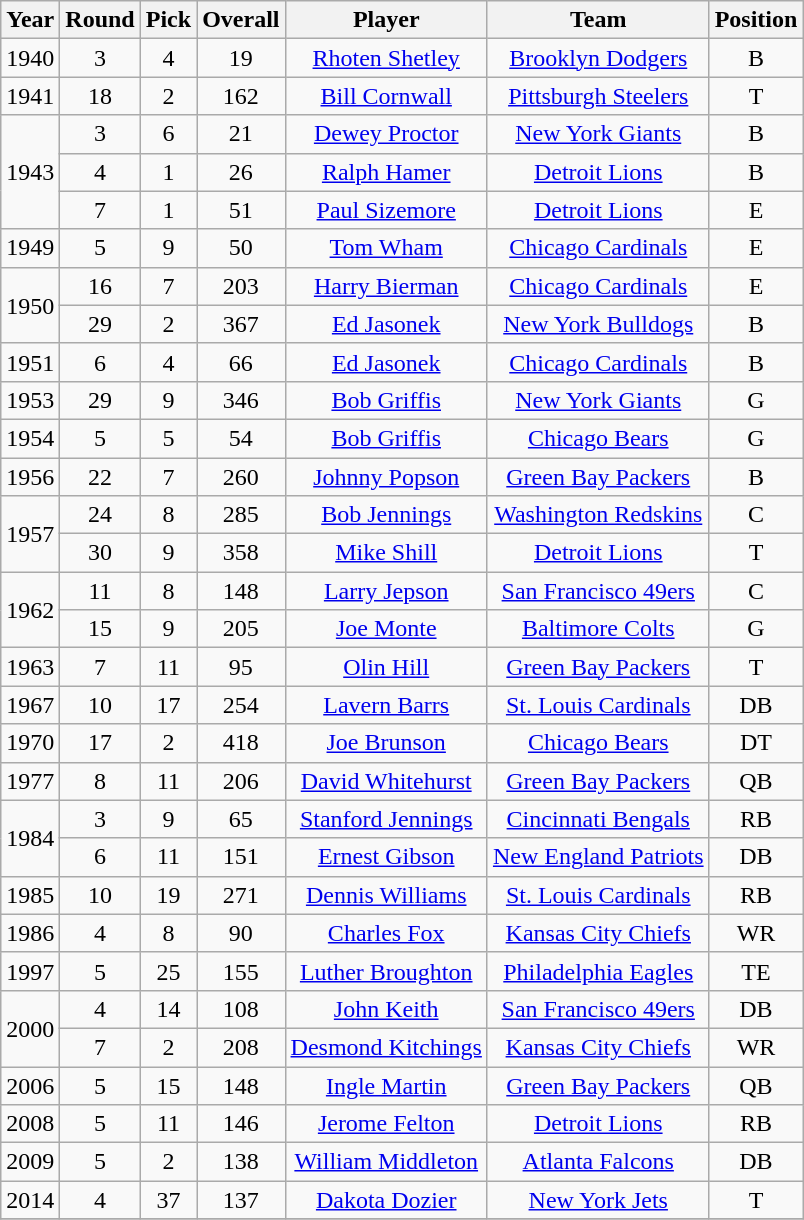<table class="wikitable sortable" style="text-align: center;">
<tr>
<th>Year</th>
<th>Round</th>
<th>Pick</th>
<th>Overall</th>
<th>Player</th>
<th>Team</th>
<th>Position</th>
</tr>
<tr>
<td>1940</td>
<td>3</td>
<td>4</td>
<td>19</td>
<td><a href='#'>Rhoten Shetley</a></td>
<td><a href='#'>Brooklyn Dodgers</a></td>
<td>B</td>
</tr>
<tr>
<td>1941</td>
<td>18</td>
<td>2</td>
<td>162</td>
<td><a href='#'>Bill Cornwall</a></td>
<td><a href='#'>Pittsburgh Steelers</a></td>
<td>T</td>
</tr>
<tr>
<td rowspan="3">1943</td>
<td>3</td>
<td>6</td>
<td>21</td>
<td><a href='#'>Dewey Proctor</a></td>
<td><a href='#'>New York Giants</a></td>
<td>B</td>
</tr>
<tr>
<td>4</td>
<td>1</td>
<td>26</td>
<td><a href='#'>Ralph Hamer</a></td>
<td><a href='#'>Detroit Lions</a></td>
<td>B</td>
</tr>
<tr>
<td>7</td>
<td>1</td>
<td>51</td>
<td><a href='#'>Paul Sizemore</a></td>
<td><a href='#'>Detroit Lions</a></td>
<td>E</td>
</tr>
<tr>
<td>1949</td>
<td>5</td>
<td>9</td>
<td>50</td>
<td><a href='#'>Tom Wham</a></td>
<td><a href='#'>Chicago Cardinals</a></td>
<td>E</td>
</tr>
<tr>
<td rowspan="2">1950</td>
<td>16</td>
<td>7</td>
<td>203</td>
<td><a href='#'>Harry Bierman</a></td>
<td><a href='#'>Chicago Cardinals</a></td>
<td>E</td>
</tr>
<tr>
<td>29</td>
<td>2</td>
<td>367</td>
<td><a href='#'>Ed Jasonek</a></td>
<td><a href='#'>New York Bulldogs</a></td>
<td>B</td>
</tr>
<tr>
<td>1951</td>
<td>6</td>
<td>4</td>
<td>66</td>
<td><a href='#'>Ed Jasonek</a></td>
<td><a href='#'>Chicago Cardinals</a></td>
<td>B</td>
</tr>
<tr>
<td>1953</td>
<td>29</td>
<td>9</td>
<td>346</td>
<td><a href='#'>Bob Griffis</a></td>
<td><a href='#'>New York Giants</a></td>
<td>G</td>
</tr>
<tr>
<td>1954</td>
<td>5</td>
<td>5</td>
<td>54</td>
<td><a href='#'>Bob Griffis</a></td>
<td><a href='#'>Chicago Bears</a></td>
<td>G</td>
</tr>
<tr>
<td>1956</td>
<td>22</td>
<td>7</td>
<td>260</td>
<td><a href='#'>Johnny Popson</a></td>
<td><a href='#'>Green Bay Packers</a></td>
<td>B</td>
</tr>
<tr>
<td rowspan="2">1957</td>
<td>24</td>
<td>8</td>
<td>285</td>
<td><a href='#'>Bob Jennings</a></td>
<td><a href='#'>Washington Redskins</a></td>
<td>C</td>
</tr>
<tr>
<td>30</td>
<td>9</td>
<td>358</td>
<td><a href='#'>Mike Shill</a></td>
<td><a href='#'>Detroit Lions</a></td>
<td>T</td>
</tr>
<tr>
<td rowspan="2">1962</td>
<td>11</td>
<td>8</td>
<td>148</td>
<td><a href='#'>Larry Jepson</a></td>
<td><a href='#'>San Francisco 49ers</a></td>
<td>C</td>
</tr>
<tr>
<td>15</td>
<td>9</td>
<td>205</td>
<td><a href='#'>Joe Monte</a></td>
<td><a href='#'>Baltimore Colts</a></td>
<td>G</td>
</tr>
<tr>
<td>1963</td>
<td>7</td>
<td>11</td>
<td>95</td>
<td><a href='#'>Olin Hill</a></td>
<td><a href='#'>Green Bay Packers</a></td>
<td>T</td>
</tr>
<tr>
<td>1967</td>
<td>10</td>
<td>17</td>
<td>254</td>
<td><a href='#'>Lavern Barrs</a></td>
<td><a href='#'>St. Louis Cardinals</a></td>
<td>DB</td>
</tr>
<tr>
<td>1970</td>
<td>17</td>
<td>2</td>
<td>418</td>
<td><a href='#'>Joe Brunson</a></td>
<td><a href='#'>Chicago Bears</a></td>
<td>DT</td>
</tr>
<tr>
<td>1977</td>
<td>8</td>
<td>11</td>
<td>206</td>
<td><a href='#'>David Whitehurst</a></td>
<td><a href='#'>Green Bay Packers</a></td>
<td>QB</td>
</tr>
<tr>
<td rowspan="2">1984</td>
<td>3</td>
<td>9</td>
<td>65</td>
<td><a href='#'>Stanford Jennings</a></td>
<td><a href='#'>Cincinnati Bengals</a></td>
<td>RB</td>
</tr>
<tr>
<td>6</td>
<td>11</td>
<td>151</td>
<td><a href='#'>Ernest Gibson</a></td>
<td><a href='#'>New England Patriots</a></td>
<td>DB</td>
</tr>
<tr>
<td>1985</td>
<td>10</td>
<td>19</td>
<td>271</td>
<td><a href='#'>Dennis Williams</a></td>
<td><a href='#'>St. Louis Cardinals</a></td>
<td>RB</td>
</tr>
<tr>
<td>1986</td>
<td>4</td>
<td>8</td>
<td>90</td>
<td><a href='#'>Charles Fox</a></td>
<td><a href='#'>Kansas City Chiefs</a></td>
<td>WR</td>
</tr>
<tr>
<td>1997</td>
<td>5</td>
<td>25</td>
<td>155</td>
<td><a href='#'>Luther Broughton</a></td>
<td><a href='#'>Philadelphia Eagles</a></td>
<td>TE</td>
</tr>
<tr>
<td rowspan="2">2000</td>
<td>4</td>
<td>14</td>
<td>108</td>
<td><a href='#'>John Keith</a></td>
<td><a href='#'>San Francisco 49ers</a></td>
<td>DB</td>
</tr>
<tr>
<td>7</td>
<td>2</td>
<td>208</td>
<td><a href='#'>Desmond Kitchings</a></td>
<td><a href='#'>Kansas City Chiefs</a></td>
<td>WR</td>
</tr>
<tr>
<td>2006</td>
<td>5</td>
<td>15</td>
<td>148</td>
<td><a href='#'>Ingle Martin</a></td>
<td><a href='#'>Green Bay Packers</a></td>
<td>QB</td>
</tr>
<tr>
<td>2008</td>
<td>5</td>
<td>11</td>
<td>146</td>
<td><a href='#'>Jerome Felton</a></td>
<td><a href='#'>Detroit Lions</a></td>
<td>RB</td>
</tr>
<tr>
<td>2009</td>
<td>5</td>
<td>2</td>
<td>138</td>
<td><a href='#'>William Middleton</a></td>
<td><a href='#'>Atlanta Falcons</a></td>
<td>DB</td>
</tr>
<tr>
<td>2014</td>
<td>4</td>
<td>37</td>
<td>137</td>
<td><a href='#'>Dakota Dozier</a></td>
<td><a href='#'>New York Jets</a></td>
<td>T</td>
</tr>
<tr>
</tr>
</table>
